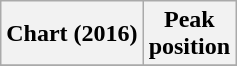<table class="wikitable sortable plainrowheaders" style="text-align:center">
<tr>
<th scope="col">Chart (2016)</th>
<th scope="col">Peak<br> position</th>
</tr>
<tr>
</tr>
</table>
